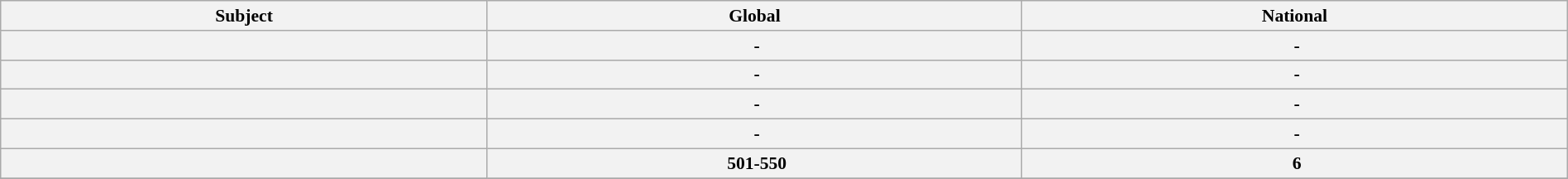<table class="wikitable sortable" style="width: 100%; font-size: 90%">
<tr>
<th>Subject</th>
<th>Global</th>
<th>National</th>
</tr>
<tr>
<th></th>
<th data-sort-value="-"> -</th>
<th data-sort-value="3"> -</th>
</tr>
<tr>
<th></th>
<th data-sort-value="-"> -</th>
<th data-sort-value="-"> -</th>
</tr>
<tr>
<th></th>
<th data-sort-value="-"> -</th>
<th data-sort-value="-"> -</th>
</tr>
<tr>
<th></th>
<th data-sort-value="-"> -</th>
<th data-sort-value="-"> -</th>
</tr>
<tr>
<th></th>
<th data-sort-value="501-550"> 501-550</th>
<th data-sort-value="6"> 6</th>
</tr>
<tr>
</tr>
</table>
